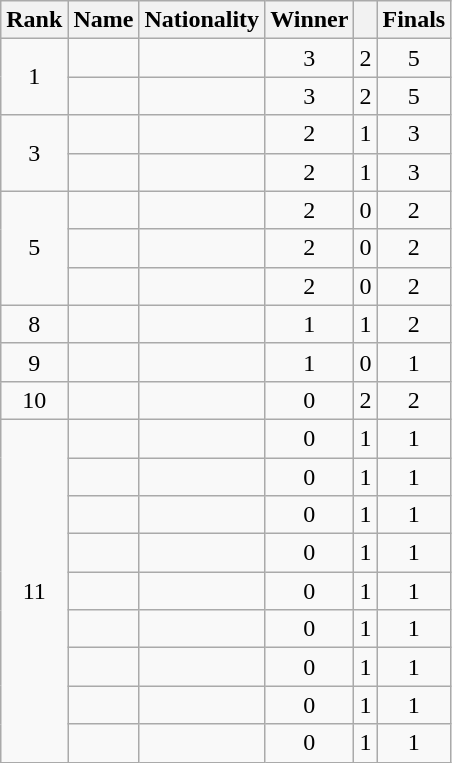<table class="wikitable sortable" style="font-size:100%; text-align: center">
<tr>
<th>Rank</th>
<th>Name</th>
<th>Nationality</th>
<th>Winner</th>
<th></th>
<th>Finals</th>
</tr>
<tr>
<td rowspan="2">1</td>
<td align="left"></td>
<td align="left"></td>
<td>3</td>
<td>2</td>
<td>5</td>
</tr>
<tr>
<td align="left"></td>
<td align="left"></td>
<td>3</td>
<td>2</td>
<td>5</td>
</tr>
<tr>
<td rowspan="2">3</td>
<td align="left"></td>
<td align="left"></td>
<td>2</td>
<td>1</td>
<td>3</td>
</tr>
<tr>
<td align="left"></td>
<td align="left"></td>
<td>2</td>
<td>1</td>
<td>3</td>
</tr>
<tr>
<td rowspan="3">5</td>
<td align="left"></td>
<td align="left"></td>
<td>2</td>
<td>0</td>
<td>2</td>
</tr>
<tr>
<td align="left"></td>
<td align="left"></td>
<td>2</td>
<td>0</td>
<td>2</td>
</tr>
<tr>
<td align="left"></td>
<td align="left"></td>
<td>2</td>
<td>0</td>
<td>2</td>
</tr>
<tr>
<td>8</td>
<td align="left"></td>
<td align="left"></td>
<td>1</td>
<td>1</td>
<td>2</td>
</tr>
<tr>
<td>9</td>
<td align="left"></td>
<td align="left"></td>
<td>1</td>
<td>0</td>
<td>1</td>
</tr>
<tr>
<td>10</td>
<td align="left"></td>
<td align="left"></td>
<td>0</td>
<td>2</td>
<td>2</td>
</tr>
<tr>
<td rowspan="9">11</td>
<td align="left"></td>
<td align="left"></td>
<td>0</td>
<td>1</td>
<td>1</td>
</tr>
<tr>
<td align="left"></td>
<td align="left"></td>
<td>0</td>
<td>1</td>
<td>1</td>
</tr>
<tr>
<td align="left"></td>
<td align="left"></td>
<td>0</td>
<td>1</td>
<td>1</td>
</tr>
<tr>
<td align="left"></td>
<td align="left"></td>
<td>0</td>
<td>1</td>
<td>1</td>
</tr>
<tr>
<td align="left"></td>
<td align="left"></td>
<td>0</td>
<td>1</td>
<td>1</td>
</tr>
<tr>
<td align="left"></td>
<td align="left"></td>
<td>0</td>
<td>1</td>
<td>1</td>
</tr>
<tr>
<td align="left"></td>
<td align="left"></td>
<td>0</td>
<td>1</td>
<td>1</td>
</tr>
<tr>
<td align="left"></td>
<td align="left"></td>
<td>0</td>
<td>1</td>
<td>1</td>
</tr>
<tr>
<td align="left"></td>
<td align="left"></td>
<td>0</td>
<td>1</td>
<td>1</td>
</tr>
</table>
